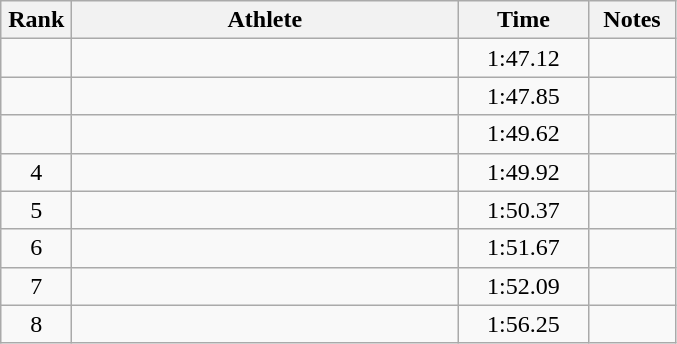<table class="wikitable" style="text-align:center">
<tr>
<th width=40>Rank</th>
<th width=250>Athlete</th>
<th width=80>Time</th>
<th width=50>Notes</th>
</tr>
<tr>
<td></td>
<td align=left></td>
<td>1:47.12</td>
<td></td>
</tr>
<tr>
<td></td>
<td align=left></td>
<td>1:47.85</td>
<td></td>
</tr>
<tr>
<td></td>
<td align=left></td>
<td>1:49.62</td>
<td></td>
</tr>
<tr>
<td>4</td>
<td align=left></td>
<td>1:49.92</td>
<td></td>
</tr>
<tr>
<td>5</td>
<td align=left></td>
<td>1:50.37</td>
<td></td>
</tr>
<tr>
<td>6</td>
<td align=left></td>
<td>1:51.67</td>
<td></td>
</tr>
<tr>
<td>7</td>
<td align=left></td>
<td>1:52.09</td>
<td></td>
</tr>
<tr>
<td>8</td>
<td align=left></td>
<td>1:56.25</td>
<td></td>
</tr>
</table>
